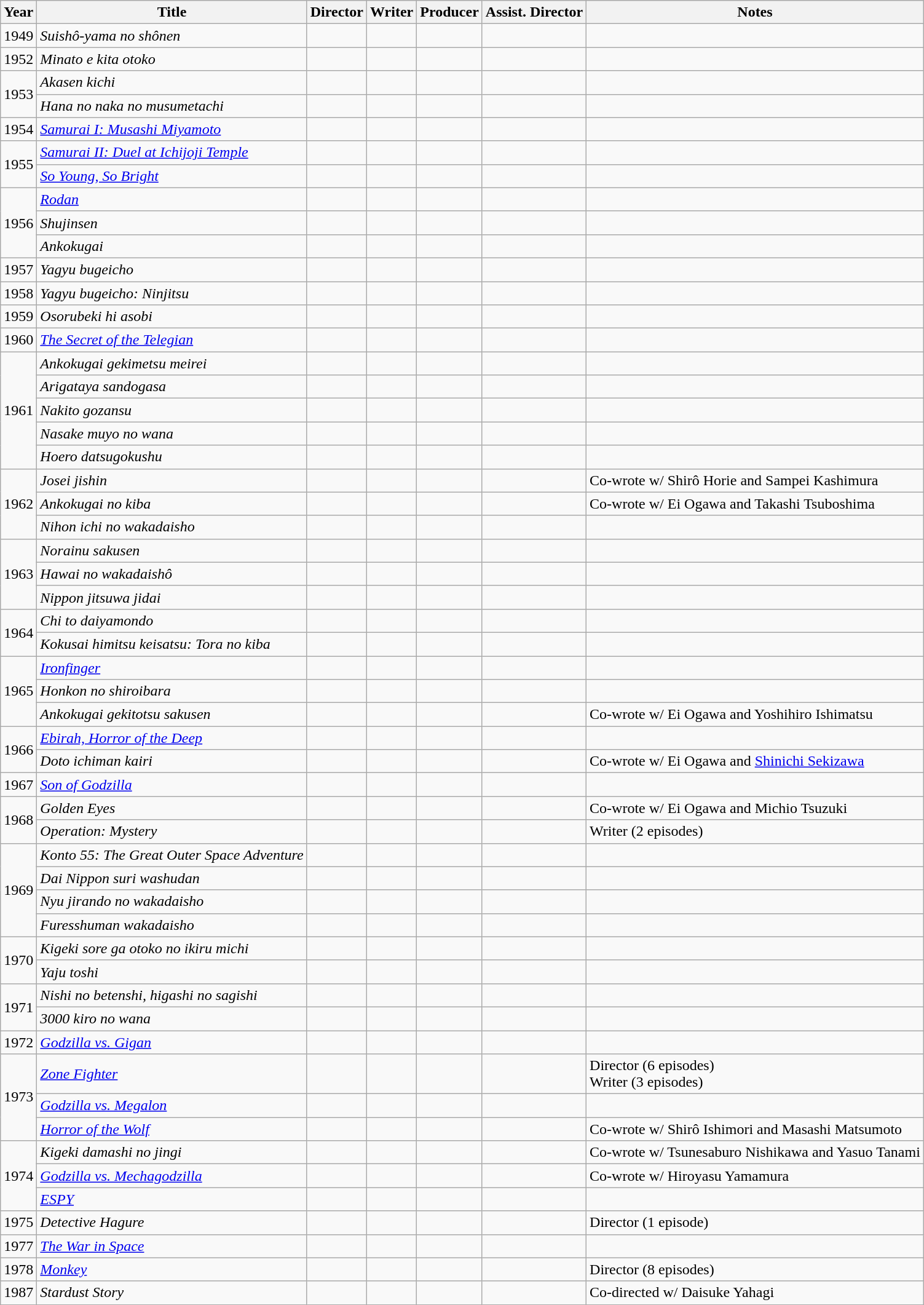<table class="wikitable">
<tr>
<th>Year</th>
<th>Title</th>
<th>Director</th>
<th>Writer</th>
<th>Producer</th>
<th>Assist. Director</th>
<th>Notes</th>
</tr>
<tr>
<td>1949</td>
<td><em>Suishô-yama no shônen</em></td>
<td></td>
<td></td>
<td></td>
<td></td>
<td></td>
</tr>
<tr>
<td>1952</td>
<td><em>Minato e kita otoko</em></td>
<td></td>
<td></td>
<td></td>
<td></td>
<td></td>
</tr>
<tr>
<td rowspan=2>1953</td>
<td><em>Akasen kichi</em></td>
<td></td>
<td></td>
<td></td>
<td></td>
<td></td>
</tr>
<tr>
<td><em>Hana no naka no musumetachi</em></td>
<td></td>
<td></td>
<td></td>
<td></td>
<td></td>
</tr>
<tr>
<td>1954</td>
<td><em><a href='#'>Samurai I: Musashi Miyamoto</a></em></td>
<td></td>
<td></td>
<td></td>
<td></td>
<td></td>
</tr>
<tr>
<td rowspan=2>1955</td>
<td><em><a href='#'>Samurai II: Duel at Ichijoji Temple</a></em></td>
<td></td>
<td></td>
<td></td>
<td></td>
<td></td>
</tr>
<tr>
<td><em><a href='#'>So Young, So Bright</a></em></td>
<td></td>
<td></td>
<td></td>
<td></td>
<td></td>
</tr>
<tr>
<td rowspan=3>1956</td>
<td><em><a href='#'>Rodan</a></em></td>
<td></td>
<td></td>
<td></td>
<td></td>
<td></td>
</tr>
<tr>
<td><em>Shujinsen</em></td>
<td></td>
<td></td>
<td></td>
<td></td>
<td></td>
</tr>
<tr>
<td><em>Ankokugai</em></td>
<td></td>
<td></td>
<td></td>
<td></td>
<td></td>
</tr>
<tr>
<td>1957</td>
<td><em>Yagyu bugeicho</em></td>
<td></td>
<td></td>
<td></td>
<td></td>
<td></td>
</tr>
<tr>
<td>1958</td>
<td><em>Yagyu bugeicho: Ninjitsu</em></td>
<td></td>
<td></td>
<td></td>
<td></td>
<td></td>
</tr>
<tr>
<td>1959</td>
<td><em>Osorubeki hi asobi</em></td>
<td></td>
<td></td>
<td></td>
<td></td>
<td></td>
</tr>
<tr>
<td>1960</td>
<td><em><a href='#'>The Secret of the Telegian</a></em></td>
<td></td>
<td></td>
<td></td>
<td></td>
<td></td>
</tr>
<tr>
<td rowspan=5>1961</td>
<td><em>Ankokugai gekimetsu meirei</em></td>
<td></td>
<td></td>
<td></td>
<td></td>
<td></td>
</tr>
<tr>
<td><em>Arigataya sandogasa</em></td>
<td></td>
<td></td>
<td></td>
<td></td>
<td></td>
</tr>
<tr>
<td><em>Nakito gozansu</em></td>
<td></td>
<td></td>
<td></td>
<td></td>
<td></td>
</tr>
<tr>
<td><em>Nasake muyo no wana</em></td>
<td></td>
<td></td>
<td></td>
<td></td>
<td></td>
</tr>
<tr>
<td><em>Hoero datsugokushu</em></td>
<td></td>
<td></td>
<td></td>
<td></td>
<td></td>
</tr>
<tr>
<td rowspan=3>1962</td>
<td><em>Josei jishin</em></td>
<td></td>
<td></td>
<td></td>
<td></td>
<td>Co-wrote w/ Shirô Horie and Sampei Kashimura</td>
</tr>
<tr>
<td><em>Ankokugai no kiba</em></td>
<td></td>
<td></td>
<td></td>
<td></td>
<td>Co-wrote w/ Ei Ogawa and Takashi Tsuboshima</td>
</tr>
<tr>
<td><em>Nihon ichi no wakadaisho</em></td>
<td></td>
<td></td>
<td></td>
<td></td>
<td></td>
</tr>
<tr>
<td rowspan=3>1963</td>
<td><em>Norainu sakusen</em></td>
<td></td>
<td></td>
<td></td>
<td></td>
<td></td>
</tr>
<tr>
<td><em>Hawai no wakadaishô</em></td>
<td></td>
<td></td>
<td></td>
<td></td>
<td></td>
</tr>
<tr>
<td><em>Nippon jitsuwa jidai</em></td>
<td></td>
<td></td>
<td></td>
<td></td>
<td></td>
</tr>
<tr>
<td rowspan=2>1964</td>
<td><em>Chi to daiyamondo</em></td>
<td></td>
<td></td>
<td></td>
<td></td>
<td></td>
</tr>
<tr>
<td><em>Kokusai himitsu keisatsu: Tora no kiba</em></td>
<td></td>
<td></td>
<td></td>
<td></td>
<td></td>
</tr>
<tr>
<td rowspan=3>1965</td>
<td><em><a href='#'>Ironfinger</a></em></td>
<td></td>
<td></td>
<td></td>
<td></td>
<td></td>
</tr>
<tr>
<td><em>Honkon no shiroibara</em></td>
<td></td>
<td></td>
<td></td>
<td></td>
<td></td>
</tr>
<tr>
<td><em>Ankokugai gekitotsu sakusen</em></td>
<td></td>
<td></td>
<td></td>
<td></td>
<td>Co-wrote w/ Ei Ogawa and Yoshihiro Ishimatsu</td>
</tr>
<tr>
<td rowspan=2>1966</td>
<td><em><a href='#'>Ebirah, Horror of the Deep</a></em></td>
<td></td>
<td></td>
<td></td>
<td></td>
<td></td>
</tr>
<tr>
<td><em>Doto ichiman kairi</em></td>
<td></td>
<td></td>
<td></td>
<td></td>
<td>Co-wrote w/ Ei Ogawa and <a href='#'>Shinichi Sekizawa</a></td>
</tr>
<tr>
<td>1967</td>
<td><em><a href='#'>Son of Godzilla</a></em></td>
<td></td>
<td></td>
<td></td>
<td></td>
<td></td>
</tr>
<tr>
<td rowspan=2>1968</td>
<td><em>Golden Eyes</em></td>
<td></td>
<td></td>
<td></td>
<td></td>
<td>Co-wrote w/ Ei Ogawa and Michio Tsuzuki</td>
</tr>
<tr>
<td><em>Operation: Mystery</em></td>
<td></td>
<td></td>
<td></td>
<td></td>
<td>Writer (2 episodes)</td>
</tr>
<tr>
<td rowspan=4>1969</td>
<td><em>Konto 55: The Great Outer Space Adventure</em></td>
<td></td>
<td></td>
<td></td>
<td></td>
<td></td>
</tr>
<tr>
<td><em>Dai Nippon suri washudan</em></td>
<td></td>
<td></td>
<td></td>
<td></td>
<td></td>
</tr>
<tr>
<td><em>Nyu jirando no wakadaisho</em></td>
<td></td>
<td></td>
<td></td>
<td></td>
<td></td>
</tr>
<tr>
<td><em>Furesshuman wakadaisho</em></td>
<td></td>
<td></td>
<td></td>
<td></td>
<td></td>
</tr>
<tr>
<td rowspan=2>1970</td>
<td><em>Kigeki sore ga otoko no ikiru michi</em></td>
<td></td>
<td></td>
<td></td>
<td></td>
<td></td>
</tr>
<tr>
<td><em>Yaju toshi</em></td>
<td></td>
<td></td>
<td></td>
<td></td>
<td></td>
</tr>
<tr>
<td rowspan=2>1971</td>
<td><em>Nishi no betenshi, higashi no sagishi</em></td>
<td></td>
<td></td>
<td></td>
<td></td>
<td></td>
</tr>
<tr>
<td><em>3000 kiro no wana</em></td>
<td></td>
<td></td>
<td></td>
<td></td>
<td></td>
</tr>
<tr>
<td>1972</td>
<td><em><a href='#'>Godzilla vs. Gigan</a></em></td>
<td></td>
<td></td>
<td></td>
<td></td>
<td></td>
</tr>
<tr>
<td rowspan=3>1973</td>
<td><em><a href='#'>Zone Fighter</a></em></td>
<td></td>
<td></td>
<td></td>
<td></td>
<td>Director (6 episodes)<br>Writer (3 episodes)</td>
</tr>
<tr>
<td><em><a href='#'>Godzilla vs. Megalon</a></em></td>
<td></td>
<td></td>
<td></td>
<td></td>
<td></td>
</tr>
<tr>
<td><em><a href='#'>Horror of the Wolf</a></em></td>
<td></td>
<td></td>
<td></td>
<td></td>
<td>Co-wrote w/ Shirô Ishimori and Masashi Matsumoto</td>
</tr>
<tr>
<td rowspan=3>1974</td>
<td><em>Kigeki damashi no jingi</em></td>
<td></td>
<td></td>
<td></td>
<td></td>
<td>Co-wrote w/ Tsunesaburo Nishikawa and Yasuo Tanami</td>
</tr>
<tr>
<td><em><a href='#'>Godzilla vs. Mechagodzilla</a></em></td>
<td></td>
<td></td>
<td></td>
<td></td>
<td>Co-wrote w/ Hiroyasu Yamamura</td>
</tr>
<tr>
<td><em><a href='#'>ESPY</a></em></td>
<td></td>
<td></td>
<td></td>
<td></td>
<td></td>
</tr>
<tr>
<td>1975</td>
<td><em>Detective Hagure</em></td>
<td></td>
<td></td>
<td></td>
<td></td>
<td>Director (1 episode)</td>
</tr>
<tr>
<td>1977</td>
<td><em><a href='#'>The War in Space</a></em></td>
<td></td>
<td></td>
<td></td>
<td></td>
<td></td>
</tr>
<tr>
<td>1978</td>
<td><em><a href='#'>Monkey</a></em></td>
<td></td>
<td></td>
<td></td>
<td></td>
<td>Director (8 episodes)</td>
</tr>
<tr>
<td>1987</td>
<td><em>Stardust Story</em></td>
<td></td>
<td></td>
<td></td>
<td></td>
<td>Co-directed w/ Daisuke Yahagi</td>
</tr>
</table>
